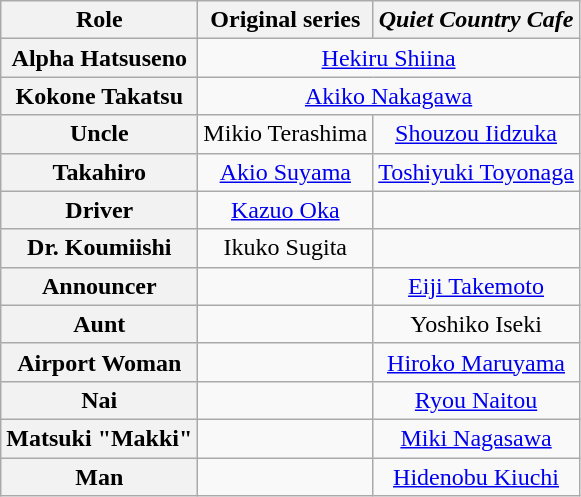<table class="wikitable sortable plainrowheaders" style="text-align: center;">
<tr>
<th scope="col">Role</th>
<th scope="col">Original series</th>
<th scope="col"><em>Quiet Country Cafe</em></th>
</tr>
<tr>
<th scope="row">Alpha Hatsuseno</th>
<td colspan="2"><a href='#'>Hekiru Shiina</a></td>
</tr>
<tr>
<th scope="row">Kokone Takatsu</th>
<td colspan="2"><a href='#'>Akiko Nakagawa</a></td>
</tr>
<tr>
<th scope="row">Uncle</th>
<td>Mikio Terashima</td>
<td><a href='#'>Shouzou Iidzuka</a></td>
</tr>
<tr>
<th scope="row">Takahiro</th>
<td><a href='#'>Akio Suyama</a></td>
<td><a href='#'>Toshiyuki Toyonaga</a></td>
</tr>
<tr>
<th scope="row">Driver</th>
<td><a href='#'>Kazuo Oka</a></td>
<td></td>
</tr>
<tr>
<th scope="row">Dr. Koumiishi</th>
<td>Ikuko Sugita</td>
<td></td>
</tr>
<tr>
<th scope="row">Announcer</th>
<td></td>
<td><a href='#'>Eiji Takemoto</a></td>
</tr>
<tr>
<th scope="row">Aunt</th>
<td></td>
<td>Yoshiko Iseki</td>
</tr>
<tr>
<th scope="row">Airport Woman</th>
<td></td>
<td><a href='#'>Hiroko Maruyama</a></td>
</tr>
<tr>
<th scope="row">Nai</th>
<td></td>
<td><a href='#'>Ryou Naitou</a></td>
</tr>
<tr>
<th scope="row">Matsuki "Makki"</th>
<td></td>
<td><a href='#'>Miki Nagasawa</a></td>
</tr>
<tr>
<th scope="row">Man</th>
<td></td>
<td><a href='#'>Hidenobu Kiuchi</a></td>
</tr>
</table>
